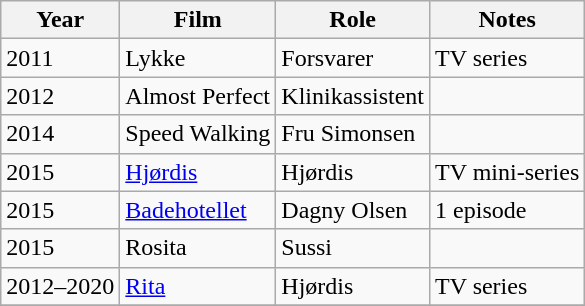<table class="wikitable">
<tr>
<th>Year</th>
<th>Film</th>
<th>Role</th>
<th>Notes</th>
</tr>
<tr>
<td>2011</td>
<td>Lykke</td>
<td>Forsvarer</td>
<td>TV series</td>
</tr>
<tr>
<td>2012</td>
<td>Almost Perfect</td>
<td>Klinikassistent</td>
<td></td>
</tr>
<tr>
<td>2014</td>
<td>Speed Walking</td>
<td>Fru Simonsen</td>
<td></td>
</tr>
<tr>
<td>2015</td>
<td><a href='#'>Hjørdis</a></td>
<td>Hjørdis</td>
<td>TV mini-series</td>
</tr>
<tr>
<td>2015</td>
<td><a href='#'>Badehotellet</a></td>
<td>Dagny Olsen</td>
<td>1 episode</td>
</tr>
<tr>
<td>2015</td>
<td>Rosita</td>
<td>Sussi</td>
<td></td>
</tr>
<tr>
<td>2012–2020</td>
<td><a href='#'>Rita</a></td>
<td>Hjørdis</td>
<td>TV series</td>
</tr>
<tr>
</tr>
</table>
